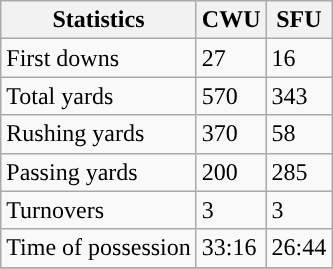<table class="wikitable" style="float: left;">
<tr>
<th>Statistics</th>
<th>CWU</th>
<th>SFU</th>
</tr>
<tr>
<td>First downs</td>
<td>27</td>
<td>16</td>
</tr>
<tr>
<td>Total yards</td>
<td>570</td>
<td>343</td>
</tr>
<tr>
<td>Rushing yards</td>
<td>370</td>
<td>58</td>
</tr>
<tr>
<td>Passing yards</td>
<td>200</td>
<td>285</td>
</tr>
<tr>
<td>Turnovers</td>
<td>3</td>
<td>3</td>
</tr>
<tr>
<td>Time of possession</td>
<td>33:16</td>
<td>26:44</td>
</tr>
<tr>
</tr>
</table>
